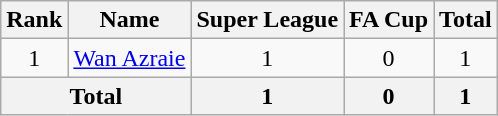<table class="wikitable" style="text-align: center;">
<tr>
<th>Rank</th>
<th>Name</th>
<th>Super League</th>
<th>FA Cup</th>
<th>Total</th>
</tr>
<tr>
<td>1</td>
<td align=left> <a href='#'>Wan Azraie</a></td>
<td>1</td>
<td>0</td>
<td>1</td>
</tr>
<tr>
<th colspan=2>Total</th>
<th>1</th>
<th>0</th>
<th>1</th>
</tr>
</table>
